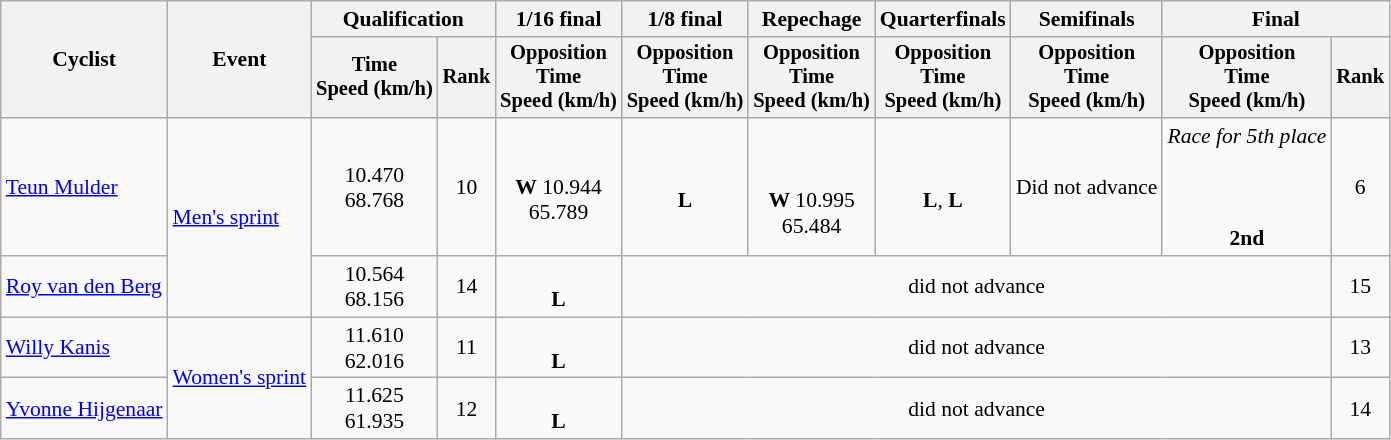<table class="wikitable" style="font-size:90%">
<tr>
<th rowspan=2>Cyclist</th>
<th rowspan=2>Event</th>
<th colspan=2>Qualification</th>
<th>1/16 final</th>
<th>1/8 final</th>
<th>Repechage</th>
<th>Quarterfinals</th>
<th>Semifinals</th>
<th colspan=2>Final</th>
</tr>
<tr style="font-size:95%">
<th>Time<br>Speed (km/h)</th>
<th>Rank</th>
<th>Opposition<br>Time<br>Speed (km/h)</th>
<th>Opposition<br>Time<br>Speed (km/h)</th>
<th>Opposition<br>Time<br>Speed (km/h)</th>
<th>Opposition<br>Time<br>Speed (km/h)</th>
<th>Opposition<br>Time<br>Speed (km/h)</th>
<th>Opposition<br>Time<br>Speed (km/h)</th>
<th>Rank</th>
</tr>
<tr align=center>
<td align=left><a href='#'>Teun Mulder</a></td>
<td align=left rowspan=2><a href='#'>Men's sprint</a></td>
<td>10.470<br>68.768</td>
<td>10</td>
<td><br><strong>W</strong> 10.944<br>65.789</td>
<td><br><strong>L</strong></td>
<td><br><br><strong>W</strong> 10.995<br>65.484</td>
<td><br><strong>L</strong>, <strong>L</strong></td>
<td>Did not advance</td>
<td><em>Race for 5th place</em><br><br><br><br><strong>2nd</strong></td>
<td>6</td>
</tr>
<tr align=center>
<td align=left><a href='#'>Roy van den Berg</a></td>
<td>10.564<br>68.156</td>
<td>14</td>
<td><br><strong>L</strong></td>
<td colspan=5>did not advance</td>
<td>15</td>
</tr>
<tr align=center>
<td align=left><a href='#'>Willy Kanis</a></td>
<td align=left rowspan=2><a href='#'>Women's sprint</a></td>
<td>11.610<br>62.016</td>
<td>11</td>
<td><br><strong>L</strong></td>
<td colspan=5>did not advance</td>
<td>13</td>
</tr>
<tr align=center>
<td align=left><a href='#'>Yvonne Hijgenaar</a></td>
<td>11.625<br>61.935</td>
<td>12</td>
<td><br><strong>L</strong></td>
<td colspan=5>did not advance</td>
<td>14</td>
</tr>
</table>
